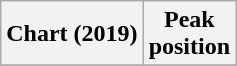<table class="wikitable plainrowheaders" style="text-align:center">
<tr>
<th scope="col">Chart (2019)</th>
<th scope="col">Peak<br>position</th>
</tr>
<tr>
</tr>
</table>
